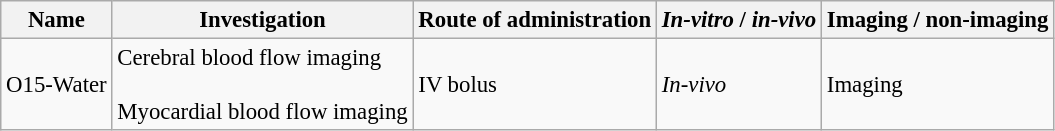<table class="wikitable" style="font-size:95%">
<tr>
<th>Name</th>
<th>Investigation</th>
<th>Route of administration</th>
<th><em>In-vitro</em> / <em>in-vivo</em></th>
<th>Imaging / non-imaging</th>
</tr>
<tr>
<td>O15-Water</td>
<td>Cerebral blood flow imaging<br><br>Myocardial blood flow imaging</td>
<td>IV bolus</td>
<td><em>In-vivo</em></td>
<td>Imaging</td>
</tr>
</table>
